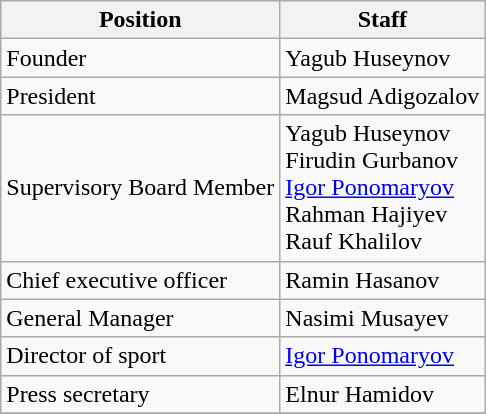<table class="wikitable">
<tr>
<th>Position</th>
<th>Staff</th>
</tr>
<tr>
<td>Founder</td>
<td> Yagub Huseynov</td>
</tr>
<tr>
<td>President</td>
<td> Magsud Adigozalov</td>
</tr>
<tr>
<td>Supervisory Board Member</td>
<td> Yagub Huseynov  <br>  Firudin Gurbanov <br>  <a href='#'>Igor Ponomaryov</a> <br>  Rahman Hajiyev <br> Rauf Khalilov</td>
</tr>
<tr>
<td>Chief executive officer</td>
<td> Ramin Hasanov</td>
</tr>
<tr>
<td>General Manager</td>
<td> Nasimi Musayev</td>
</tr>
<tr>
<td>Director of sport</td>
<td> <a href='#'>Igor Ponomaryov</a></td>
</tr>
<tr>
<td>Press secretary</td>
<td> Elnur Hamidov</td>
</tr>
<tr>
</tr>
</table>
